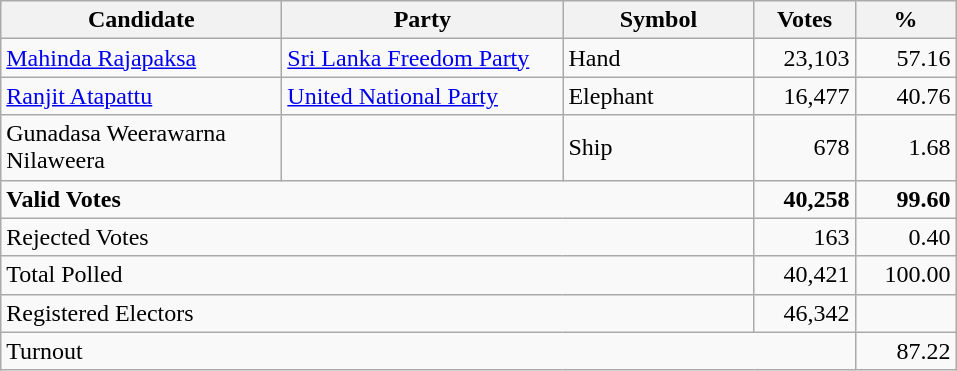<table class="wikitable" border="1" style="text-align:right;">
<tr>
<th align=left width="180">Candidate</th>
<th align=left width="180">Party</th>
<th align=left width="120">Symbol</th>
<th align=left width="60">Votes</th>
<th align=left width="60">%</th>
</tr>
<tr>
<td align=left><a href='#'>Mahinda Rajapaksa</a></td>
<td align=left><a href='#'>Sri Lanka Freedom Party</a></td>
<td align=left>Hand</td>
<td align=right>23,103</td>
<td align=right>57.16</td>
</tr>
<tr>
<td align=left><a href='#'>Ranjit Atapattu</a></td>
<td align=left><a href='#'>United National Party</a></td>
<td align=left>Elephant</td>
<td align=right>16,477</td>
<td align=right>40.76</td>
</tr>
<tr>
<td align=left>Gunadasa Weerawarna Nilaweera</td>
<td align=left></td>
<td align=left>Ship</td>
<td align=right>678</td>
<td align=right>1.68</td>
</tr>
<tr>
<td align=left colspan=3><strong>Valid Votes</strong></td>
<td align=right><strong>40,258</strong></td>
<td align=right><strong>99.60</strong></td>
</tr>
<tr>
<td align=left colspan=3>Rejected Votes</td>
<td align=right>163</td>
<td align=right>0.40</td>
</tr>
<tr>
<td align=left colspan=3>Total Polled</td>
<td align=right>40,421</td>
<td align=right>100.00</td>
</tr>
<tr>
<td align=left colspan=3>Registered Electors</td>
<td align=right>46,342</td>
<td></td>
</tr>
<tr>
<td align=left colspan=4>Turnout</td>
<td align=right>87.22</td>
</tr>
</table>
